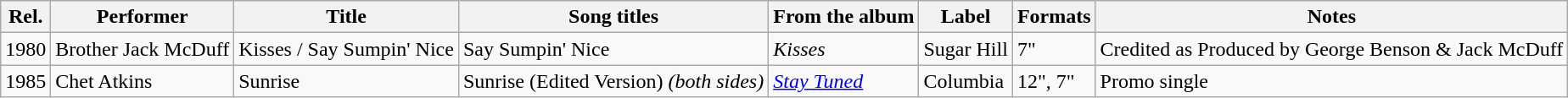<table class="wikitable">
<tr>
<th>Rel.</th>
<th>Performer</th>
<th>Title</th>
<th>Song titles</th>
<th>From the album</th>
<th>Label</th>
<th>Formats</th>
<th>Notes</th>
</tr>
<tr>
<td>1980</td>
<td>Brother Jack McDuff</td>
<td>Kisses / Say Sumpin' Nice</td>
<td>Say Sumpin' Nice</td>
<td><em>Kisses</em></td>
<td>Sugar Hill</td>
<td>7"</td>
<td>Credited as Produced by George Benson & Jack McDuff</td>
</tr>
<tr>
<td>1985</td>
<td>Chet Atkins</td>
<td>Sunrise</td>
<td>Sunrise (Edited Version) <em>(both sides)</em></td>
<td><em><a href='#'>Stay Tuned</a></em></td>
<td>Columbia</td>
<td>12", 7"</td>
<td>Promo single</td>
</tr>
</table>
